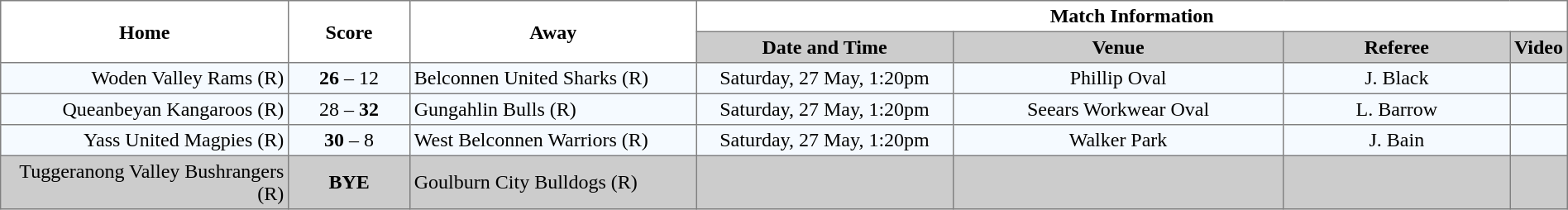<table border="1" cellpadding="3" cellspacing="0" width="100%" style="border-collapse:collapse;  text-align:center;">
<tr>
<th rowspan="2" width="19%">Home</th>
<th rowspan="2" width="8%">Score</th>
<th rowspan="2" width="19%">Away</th>
<th colspan="4">Match Information</th>
</tr>
<tr style="background:#CCCCCC">
<th width="17%">Date and Time</th>
<th width="22%">Venue</th>
<th width="50%">Referee</th>
<th>Video</th>
</tr>
<tr style="text-align:center; background:#f5faff;">
<td align="right">Woden Valley Rams (R) </td>
<td><strong>26</strong> – 12</td>
<td align="left"> Belconnen United Sharks (R)</td>
<td>Saturday, 27 May, 1:20pm</td>
<td>Phillip Oval</td>
<td>J. Black</td>
<td></td>
</tr>
<tr style="text-align:center; background:#f5faff;">
<td align="right">Queanbeyan Kangaroos (R) </td>
<td>28 – <strong>32</strong></td>
<td align="left"> Gungahlin Bulls (R)</td>
<td>Saturday, 27 May, 1:20pm</td>
<td>Seears Workwear Oval</td>
<td>L. Barrow</td>
<td></td>
</tr>
<tr style="text-align:center; background:#f5faff;">
<td align="right">Yass United Magpies (R) </td>
<td><strong>30</strong> – 8</td>
<td align="left"> West Belconnen Warriors (R)</td>
<td>Saturday, 27 May, 1:20pm</td>
<td>Walker Park</td>
<td>J. Bain</td>
<td></td>
</tr>
<tr style="text-align:center; background:#CCCCCC;">
<td align="right">Tuggeranong Valley Bushrangers (R) </td>
<td><strong>BYE</strong></td>
<td align="left"> Goulburn City Bulldogs (R)</td>
<td></td>
<td></td>
<td></td>
<td></td>
</tr>
</table>
